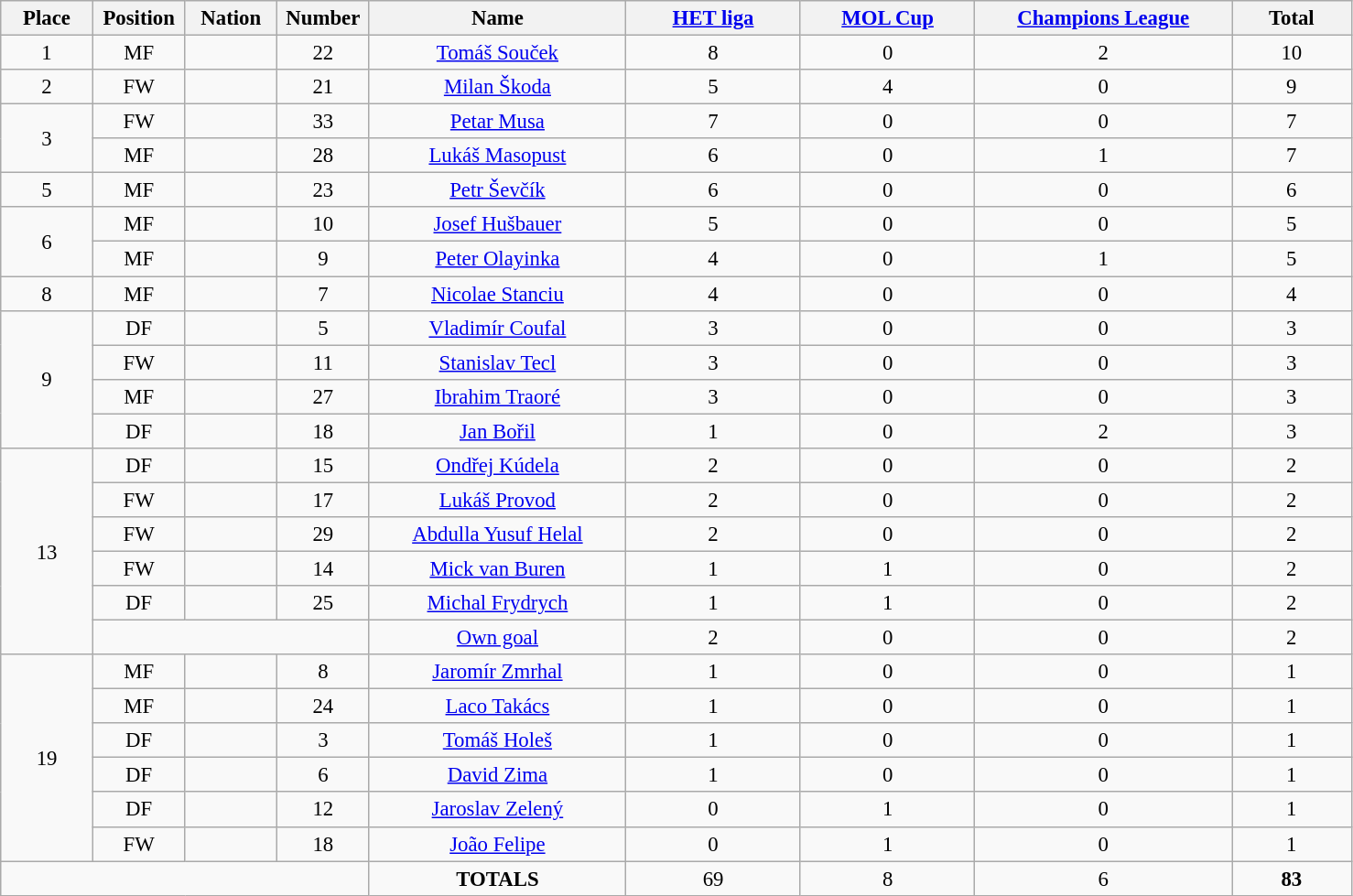<table class="wikitable" style="font-size: 95%; text-align: center;">
<tr>
<th width=60>Place</th>
<th width=60>Position</th>
<th width=60>Nation</th>
<th width=60>Number</th>
<th width=180>Name</th>
<th width=120><a href='#'>HET liga</a></th>
<th width=120><a href='#'>MOL Cup</a></th>
<th width=180><a href='#'>Champions League</a></th>
<th width=80>Total</th>
</tr>
<tr>
<td>1</td>
<td>MF</td>
<td></td>
<td>22</td>
<td><a href='#'>Tomáš Souček</a></td>
<td>8</td>
<td>0</td>
<td>2</td>
<td>10</td>
</tr>
<tr>
<td>2</td>
<td>FW</td>
<td></td>
<td>21</td>
<td><a href='#'>Milan Škoda</a></td>
<td>5</td>
<td>4</td>
<td>0</td>
<td>9</td>
</tr>
<tr>
<td rowspan="2">3</td>
<td>FW</td>
<td></td>
<td>33</td>
<td><a href='#'>Petar Musa</a></td>
<td>7</td>
<td>0</td>
<td>0</td>
<td>7</td>
</tr>
<tr>
<td>MF</td>
<td></td>
<td>28</td>
<td><a href='#'>Lukáš Masopust</a></td>
<td>6</td>
<td>0</td>
<td>1</td>
<td>7</td>
</tr>
<tr>
<td>5</td>
<td>MF</td>
<td></td>
<td>23</td>
<td><a href='#'>Petr Ševčík</a></td>
<td>6</td>
<td>0</td>
<td>0</td>
<td>6</td>
</tr>
<tr>
<td rowspan="2">6</td>
<td>MF</td>
<td></td>
<td>10</td>
<td><a href='#'>Josef Hušbauer</a></td>
<td>5</td>
<td>0</td>
<td>0</td>
<td>5</td>
</tr>
<tr>
<td>MF</td>
<td></td>
<td>9</td>
<td><a href='#'>Peter Olayinka</a></td>
<td>4</td>
<td>0</td>
<td>1</td>
<td>5</td>
</tr>
<tr>
<td>8</td>
<td>MF</td>
<td></td>
<td>7</td>
<td><a href='#'>Nicolae Stanciu</a></td>
<td>4</td>
<td>0</td>
<td>0</td>
<td>4</td>
</tr>
<tr>
<td rowspan="4">9</td>
<td>DF</td>
<td></td>
<td>5</td>
<td><a href='#'>Vladimír Coufal</a></td>
<td>3</td>
<td>0</td>
<td>0</td>
<td>3</td>
</tr>
<tr>
<td>FW</td>
<td></td>
<td>11</td>
<td><a href='#'>Stanislav Tecl</a></td>
<td>3</td>
<td>0</td>
<td>0</td>
<td>3</td>
</tr>
<tr>
<td>MF</td>
<td></td>
<td>27</td>
<td><a href='#'>Ibrahim Traoré</a></td>
<td>3</td>
<td>0</td>
<td>0</td>
<td>3</td>
</tr>
<tr>
<td>DF</td>
<td></td>
<td>18</td>
<td><a href='#'>Jan Bořil</a></td>
<td>1</td>
<td>0</td>
<td>2</td>
<td>3</td>
</tr>
<tr>
<td rowspan="6">13</td>
<td>DF</td>
<td></td>
<td>15</td>
<td><a href='#'>Ondřej Kúdela</a></td>
<td>2</td>
<td>0</td>
<td>0</td>
<td>2</td>
</tr>
<tr>
<td>FW</td>
<td></td>
<td>17</td>
<td><a href='#'>Lukáš Provod</a></td>
<td>2</td>
<td>0</td>
<td>0</td>
<td>2</td>
</tr>
<tr>
<td>FW</td>
<td></td>
<td>29</td>
<td><a href='#'>Abdulla Yusuf Helal</a></td>
<td>2</td>
<td>0</td>
<td>0</td>
<td>2</td>
</tr>
<tr>
<td>FW</td>
<td></td>
<td>14</td>
<td><a href='#'>Mick van Buren</a></td>
<td>1</td>
<td>1</td>
<td>0</td>
<td>2</td>
</tr>
<tr>
<td>DF</td>
<td></td>
<td>25</td>
<td><a href='#'>Michal Frydrych</a></td>
<td>1</td>
<td>1</td>
<td>0</td>
<td>2</td>
</tr>
<tr>
<td colspan="3"></td>
<td><a href='#'>Own goal</a></td>
<td>2</td>
<td>0</td>
<td>0</td>
<td>2</td>
</tr>
<tr>
<td rowspan="6">19</td>
<td>MF</td>
<td></td>
<td>8</td>
<td><a href='#'>Jaromír Zmrhal</a></td>
<td>1</td>
<td>0</td>
<td>0</td>
<td>1</td>
</tr>
<tr>
<td>MF</td>
<td></td>
<td>24</td>
<td><a href='#'>Laco Takács</a></td>
<td>1</td>
<td>0</td>
<td>0</td>
<td>1</td>
</tr>
<tr>
<td>DF</td>
<td></td>
<td>3</td>
<td><a href='#'>Tomáš Holeš</a></td>
<td>1</td>
<td>0</td>
<td>0</td>
<td>1</td>
</tr>
<tr>
<td>DF</td>
<td></td>
<td>6</td>
<td><a href='#'>David Zima</a></td>
<td>1</td>
<td>0</td>
<td>0</td>
<td>1</td>
</tr>
<tr>
<td>DF</td>
<td></td>
<td>12</td>
<td><a href='#'>Jaroslav Zelený</a></td>
<td>0</td>
<td>1</td>
<td>0</td>
<td>1</td>
</tr>
<tr>
<td>FW</td>
<td></td>
<td>18</td>
<td><a href='#'>João Felipe</a></td>
<td>0</td>
<td>1</td>
<td>0</td>
<td>1</td>
</tr>
<tr>
<td colspan="4"></td>
<td><strong>TOTALS</strong></td>
<td>69</td>
<td>8</td>
<td>6</td>
<td><strong>83</strong></td>
</tr>
</table>
